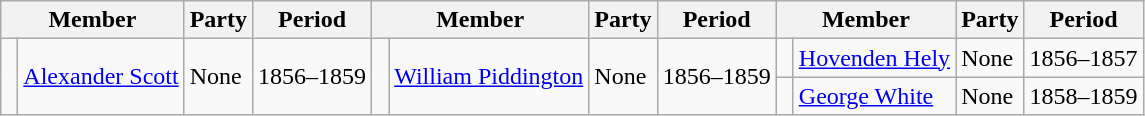<table class="wikitable">
<tr>
<th colspan="2">Member</th>
<th>Party</th>
<th>Period</th>
<th colspan="2">Member</th>
<th>Party</th>
<th>Period</th>
<th colspan="2">Member</th>
<th>Party</th>
<th>Period</th>
</tr>
<tr>
<td rowspan="2" > </td>
<td rowspan="2"><a href='#'>Alexander Scott</a></td>
<td rowspan="2">None</td>
<td rowspan="2">1856–1859</td>
<td rowspan="2" > </td>
<td rowspan="2"><a href='#'>William Piddington</a></td>
<td rowspan="2">None</td>
<td rowspan="2">1856–1859</td>
<td> </td>
<td><a href='#'>Hovenden Hely</a></td>
<td>None</td>
<td>1856–1857</td>
</tr>
<tr>
<td> </td>
<td><a href='#'>George White</a></td>
<td>None</td>
<td>1858–1859</td>
</tr>
</table>
